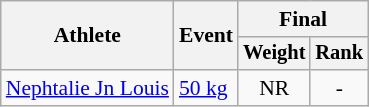<table class=wikitable style="font-size:90%">
<tr>
<th rowspan="2">Athlete</th>
<th rowspan="2">Event</th>
<th colspan="2">Final</th>
</tr>
<tr style="font-size:95%">
<th>Weight</th>
<th>Rank</th>
</tr>
<tr align=center>
<td align=left><a href='#'>Nephtalie Jn Louis</a></td>
<td align=left><a href='#'>50 kg</a></td>
<td>NR</td>
<td>-</td>
</tr>
</table>
